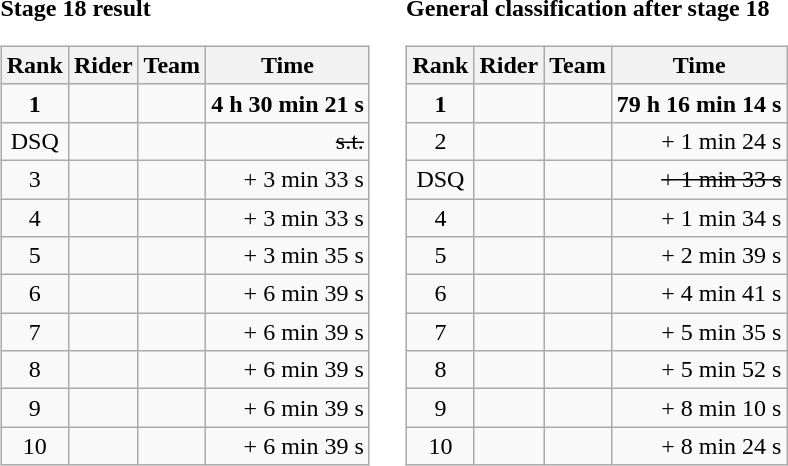<table>
<tr>
<td><strong>Stage 18 result</strong><br><table class="wikitable">
<tr>
<th>Rank</th>
<th>Rider</th>
<th>Team</th>
<th>Time</th>
</tr>
<tr>
<td style="text-align:center;"><strong>1</strong></td>
<td><strong></strong></td>
<td><strong></strong></td>
<td style="text-align:right;"><strong>4 h 30 min 21 s</strong></td>
</tr>
<tr>
<td style="text-align:center;">DSQ</td>
<td><s></s></td>
<td><s></s></td>
<td style="text-align:right;"><s>s.t.</s></td>
</tr>
<tr>
<td style="text-align:center;">3</td>
<td></td>
<td></td>
<td style="text-align:right;">+ 3 min 33 s</td>
</tr>
<tr>
<td style="text-align:center;">4</td>
<td></td>
<td></td>
<td style="text-align:right;">+ 3 min 33 s</td>
</tr>
<tr>
<td style="text-align:center;">5</td>
<td></td>
<td></td>
<td style="text-align:right;">+ 3 min 35 s</td>
</tr>
<tr>
<td style="text-align:center;">6</td>
<td></td>
<td></td>
<td style="text-align:right;">+ 6 min 39 s</td>
</tr>
<tr>
<td style="text-align:center;">7</td>
<td></td>
<td></td>
<td style="text-align:right;">+ 6 min 39 s</td>
</tr>
<tr>
<td style="text-align:center;">8</td>
<td></td>
<td></td>
<td style="text-align:right;">+ 6 min 39 s</td>
</tr>
<tr>
<td style="text-align:center;">9</td>
<td></td>
<td></td>
<td style="text-align:right;">+ 6 min 39 s</td>
</tr>
<tr>
<td style="text-align:center;">10</td>
<td> </td>
<td></td>
<td style="text-align:right;">+ 6 min 39 s</td>
</tr>
</table>
</td>
<td></td>
<td><strong>General classification after stage 18</strong><br><table class="wikitable">
<tr>
<th>Rank</th>
<th>Rider</th>
<th>Team</th>
<th>Time</th>
</tr>
<tr>
<td style="text-align:center;"><strong>1</strong></td>
<td><strong></strong></td>
<td><strong></strong></td>
<td style="text-align:right;"><strong>79 h 16 min 14 s</strong></td>
</tr>
<tr>
<td style="text-align:center;">2</td>
<td></td>
<td></td>
<td style="text-align:right;">+ 1 min 24 s</td>
</tr>
<tr>
<td style="text-align:center;">DSQ</td>
<td><s> </s></td>
<td><s></s></td>
<td style="text-align:right;"><s>+ 1 min 33 s</s></td>
</tr>
<tr>
<td style="text-align:center;">4</td>
<td></td>
<td></td>
<td style="text-align:right;">+ 1 min 34 s</td>
</tr>
<tr>
<td style="text-align:center;">5</td>
<td></td>
<td></td>
<td style="text-align:right;">+ 2 min 39 s</td>
</tr>
<tr>
<td style="text-align:center;">6</td>
<td></td>
<td></td>
<td style="text-align:right;">+ 4 min 41 s</td>
</tr>
<tr>
<td style="text-align:center;">7</td>
<td></td>
<td></td>
<td style="text-align:right;">+ 5 min 35 s</td>
</tr>
<tr>
<td style="text-align:center;">8</td>
<td></td>
<td></td>
<td style="text-align:right;">+ 5 min 52 s</td>
</tr>
<tr>
<td style="text-align:center;">9</td>
<td></td>
<td></td>
<td style="text-align:right;">+ 8 min 10 s</td>
</tr>
<tr>
<td style="text-align:center;">10</td>
<td></td>
<td></td>
<td style="text-align:right;">+ 8 min 24 s</td>
</tr>
</table>
</td>
</tr>
</table>
